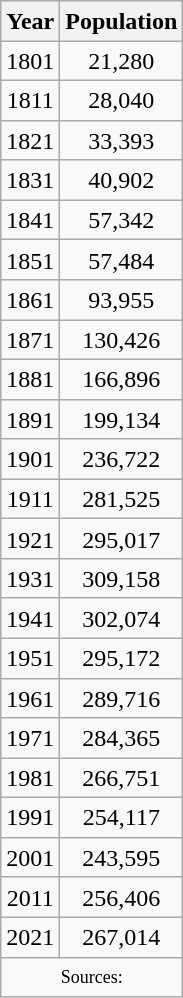<table class="wikitable floatright" style="border:0; text-align:center; line-height:120%;">
<tr>
<th>Year</th>
<th>Population</th>
</tr>
<tr>
<td>1801</td>
<td>21,280</td>
</tr>
<tr>
<td>1811</td>
<td>28,040</td>
</tr>
<tr>
<td>1821</td>
<td>33,393</td>
</tr>
<tr>
<td>1831</td>
<td>40,902</td>
</tr>
<tr>
<td>1841</td>
<td>57,342</td>
</tr>
<tr>
<td>1851</td>
<td>57,484</td>
</tr>
<tr>
<td>1861</td>
<td>93,955</td>
</tr>
<tr>
<td>1871</td>
<td>130,426</td>
</tr>
<tr>
<td>1881</td>
<td>166,896</td>
</tr>
<tr>
<td>1891</td>
<td>199,134</td>
</tr>
<tr>
<td>1901</td>
<td>236,722</td>
</tr>
<tr>
<td>1911</td>
<td>281,525</td>
</tr>
<tr>
<td>1921</td>
<td>295,017</td>
</tr>
<tr>
<td>1931</td>
<td>309,158</td>
</tr>
<tr>
<td>1941</td>
<td>302,074</td>
</tr>
<tr>
<td>1951</td>
<td>295,172</td>
</tr>
<tr>
<td>1961</td>
<td>289,716</td>
</tr>
<tr>
<td>1971</td>
<td>284,365</td>
</tr>
<tr>
<td>1981</td>
<td>266,751</td>
</tr>
<tr>
<td>1991</td>
<td>254,117</td>
</tr>
<tr>
<td>2001</td>
<td>243,595</td>
</tr>
<tr>
<td>2011</td>
<td>256,406</td>
</tr>
<tr>
<td>2021</td>
<td>267,014</td>
</tr>
<tr>
<td colspan="2" style="text-align:center;font-size:90%;"><small>Sources:</small></td>
</tr>
</table>
